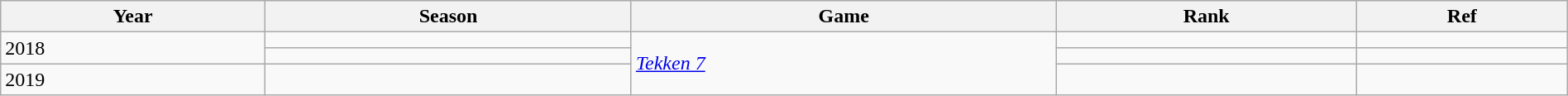<table class="wikitable sortable" style="width: 100%;">
<tr>
<th>Year</th>
<th>Season</th>
<th>Game</th>
<th>Rank</th>
<th>Ref</th>
</tr>
<tr>
<td rowspan="2">2018</td>
<td></td>
<td rowspan="3"><em><a href='#'>Tekken 7</a></em></td>
<td></td>
<td></td>
</tr>
<tr>
<td></td>
<td></td>
<td></td>
</tr>
<tr>
<td>2019</td>
<td></td>
<td></td>
<td></td>
</tr>
</table>
